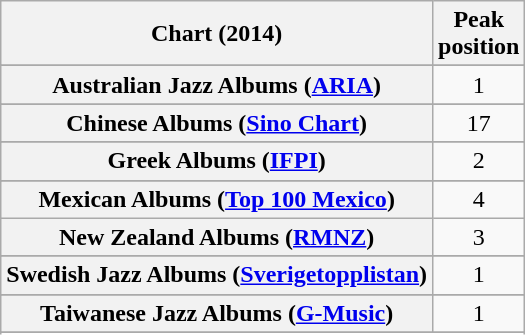<table class="wikitable sortable plainrowheaders" style="text-align:center">
<tr>
<th scope="col">Chart (2014)</th>
<th scope="col">Peak<br>position</th>
</tr>
<tr>
</tr>
<tr>
</tr>
<tr>
<th scope="row">Australian Jazz Albums (<a href='#'>ARIA</a>)</th>
<td>1</td>
</tr>
<tr>
</tr>
<tr>
</tr>
<tr>
</tr>
<tr>
</tr>
<tr>
</tr>
<tr>
<th scope="row">Chinese Albums (<a href='#'>Sino Chart</a>)</th>
<td>17</td>
</tr>
<tr>
</tr>
<tr>
</tr>
<tr>
</tr>
<tr>
</tr>
<tr>
</tr>
<tr>
</tr>
<tr>
</tr>
<tr>
<th scope="row">Greek Albums (<a href='#'>IFPI</a>)</th>
<td>2</td>
</tr>
<tr>
</tr>
<tr>
</tr>
<tr>
</tr>
<tr>
</tr>
<tr>
<th scope="row">Mexican Albums (<a href='#'>Top 100 Mexico</a>)</th>
<td>4</td>
</tr>
<tr>
<th scope="row">New Zealand Albums (<a href='#'>RMNZ</a>)</th>
<td>3</td>
</tr>
<tr>
</tr>
<tr>
</tr>
<tr>
</tr>
<tr>
</tr>
<tr>
</tr>
<tr>
<th scope="row">Swedish Jazz Albums (<a href='#'>Sverigetopplistan</a>)</th>
<td>1</td>
</tr>
<tr>
</tr>
<tr>
<th scope="row">Taiwanese Jazz Albums (<a href='#'>G-Music</a>)</th>
<td>1</td>
</tr>
<tr>
</tr>
<tr>
</tr>
<tr>
</tr>
<tr>
</tr>
<tr>
</tr>
</table>
